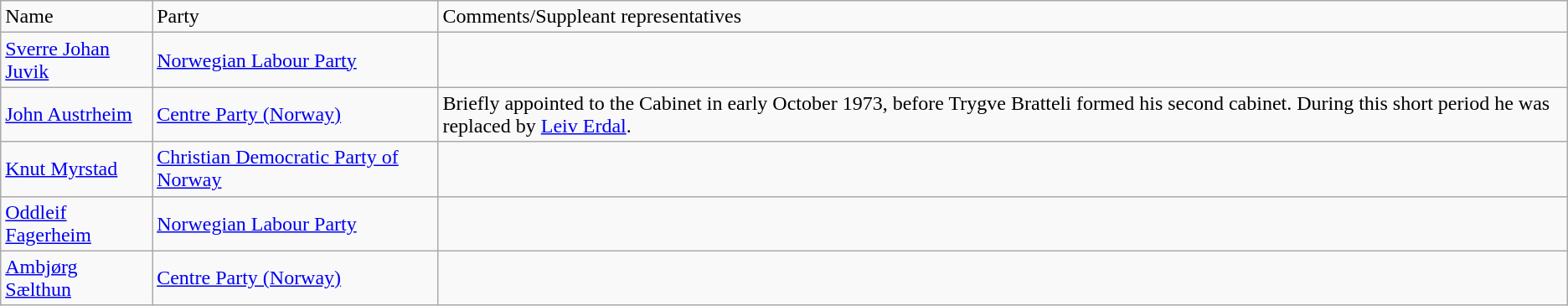<table class="wikitable">
<tr>
<td>Name</td>
<td>Party</td>
<td>Comments/Suppleant representatives</td>
</tr>
<tr>
<td><a href='#'>Sverre Johan Juvik</a></td>
<td><a href='#'>Norwegian Labour Party</a></td>
<td></td>
</tr>
<tr>
<td><a href='#'>John Austrheim</a></td>
<td><a href='#'>Centre Party (Norway)</a></td>
<td>Briefly appointed to the Cabinet in early October 1973, before Trygve Bratteli formed his second cabinet. During this short period he was replaced by <a href='#'>Leiv Erdal</a>.</td>
</tr>
<tr>
<td><a href='#'>Knut Myrstad</a></td>
<td><a href='#'>Christian Democratic Party of Norway</a></td>
<td></td>
</tr>
<tr>
<td><a href='#'>Oddleif Fagerheim</a></td>
<td><a href='#'>Norwegian Labour Party</a></td>
<td></td>
</tr>
<tr>
<td><a href='#'>Ambjørg Sælthun</a></td>
<td><a href='#'>Centre Party (Norway)</a></td>
<td></td>
</tr>
</table>
